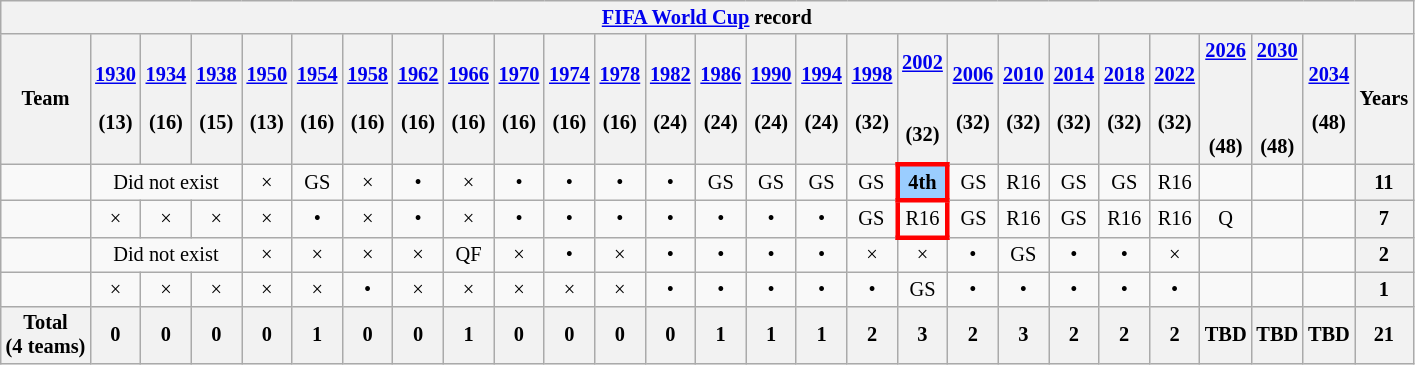<table class="wikitable" style="text-align:center; font-size:85%;">
<tr>
<th colspan=27><a href='#'>FIFA World Cup</a> record</th>
</tr>
<tr>
<th>Team</th>
<th><a href='#'>1930</a><br><br>(13)</th>
<th><a href='#'>1934</a><br><br>(16)</th>
<th><a href='#'>1938</a><br><br>(15)</th>
<th><a href='#'>1950</a><br><br>(13)</th>
<th><a href='#'>1954</a><br><br>(16)</th>
<th><a href='#'>1958</a><br><br>(16)</th>
<th><a href='#'>1962</a><br><br>(16)</th>
<th><a href='#'>1966</a><br><br>(16)</th>
<th><a href='#'>1970</a><br><br>(16)</th>
<th><a href='#'>1974</a><br><br>(16)</th>
<th><a href='#'>1978</a><br><br>(16)</th>
<th><a href='#'>1982</a><br><br>(24)</th>
<th><a href='#'>1986</a><br><br>(24)</th>
<th><a href='#'>1990</a><br><br>(24)</th>
<th><a href='#'>1994</a><br><br>(24)</th>
<th><a href='#'>1998</a><br><br>(32)</th>
<th><a href='#'>2002</a><br><br><br>(32)</th>
<th><a href='#'>2006</a><br><br>(32)</th>
<th><a href='#'>2010</a><br><br>(32)</th>
<th><a href='#'>2014</a><br><br>(32)</th>
<th><a href='#'>2018</a><br><br>(32)</th>
<th><a href='#'>2022</a><br><br>(32)</th>
<th><a href='#'>2026</a><br><br><br><br>(48)</th>
<th><a href='#'>2030</a><br><br><br><br>(48)</th>
<th><a href='#'>2034</a><br><br>(48)</th>
<th>Years</th>
</tr>
<tr>
<td align=left></td>
<td colspan=3>Did not exist</td>
<td>×</td>
<td>GS</td>
<td>×</td>
<td>•</td>
<td>×</td>
<td>•</td>
<td>•</td>
<td>•</td>
<td>•</td>
<td>GS</td>
<td>GS</td>
<td>GS</td>
<td>GS</td>
<td style="border:3px solid red; background:#9acdff;"><strong>4th</strong></td>
<td>GS</td>
<td>R16</td>
<td>GS</td>
<td>GS</td>
<td>R16</td>
<td></td>
<td></td>
<td></td>
<th>11</th>
</tr>
<tr>
<td align=left></td>
<td>×</td>
<td>×</td>
<td>×</td>
<td>×</td>
<td>•</td>
<td>×</td>
<td>•</td>
<td>×</td>
<td>•</td>
<td>•</td>
<td>•</td>
<td>•</td>
<td>•</td>
<td>•</td>
<td>•</td>
<td>GS</td>
<td style="border:3px solid red;">R16</td>
<td>GS</td>
<td>R16</td>
<td>GS</td>
<td>R16</td>
<td>R16</td>
<td>Q</td>
<td></td>
<td></td>
<th>7</th>
</tr>
<tr>
<td align=left></td>
<td colspan=3>Did not exist</td>
<td>×</td>
<td>×</td>
<td>×</td>
<td>×</td>
<td>QF</td>
<td>×</td>
<td>•</td>
<td>×</td>
<td>•</td>
<td>•</td>
<td>•</td>
<td>•</td>
<td>×</td>
<td>×</td>
<td>•</td>
<td>GS</td>
<td>•</td>
<td>•</td>
<td>×</td>
<td></td>
<td></td>
<td></td>
<th>2</th>
</tr>
<tr>
<td align=left></td>
<td>×</td>
<td>×</td>
<td>×</td>
<td>×</td>
<td>×</td>
<td>•</td>
<td>×</td>
<td>×</td>
<td>×</td>
<td>×</td>
<td>×</td>
<td>•</td>
<td>•</td>
<td>•</td>
<td>•</td>
<td>•</td>
<td>GS</td>
<td>•</td>
<td>•</td>
<td>•</td>
<td>•</td>
<td>•</td>
<td></td>
<td></td>
<td></td>
<th>1</th>
</tr>
<tr>
<th align=left><strong>Total<br>(4 teams)</strong></th>
<th><strong>0</strong></th>
<th><strong>0</strong></th>
<th><strong>0</strong></th>
<th><strong>0</strong></th>
<th><strong>1</strong></th>
<th><strong>0</strong></th>
<th><strong>0</strong></th>
<th><strong>1</strong></th>
<th><strong>0</strong></th>
<th><strong>0</strong></th>
<th><strong>0</strong></th>
<th><strong>0</strong></th>
<th><strong>1</strong></th>
<th><strong>1</strong></th>
<th><strong>1</strong></th>
<th><strong>2</strong></th>
<th><strong>3</strong></th>
<th><strong>2</strong></th>
<th><strong>3</strong></th>
<th><strong>2</strong></th>
<th><strong>2</strong></th>
<th><strong>2</strong></th>
<th><strong>TBD</strong></th>
<th><strong>TBD</strong></th>
<th><strong>TBD</strong></th>
<th><strong>21</strong></th>
</tr>
</table>
